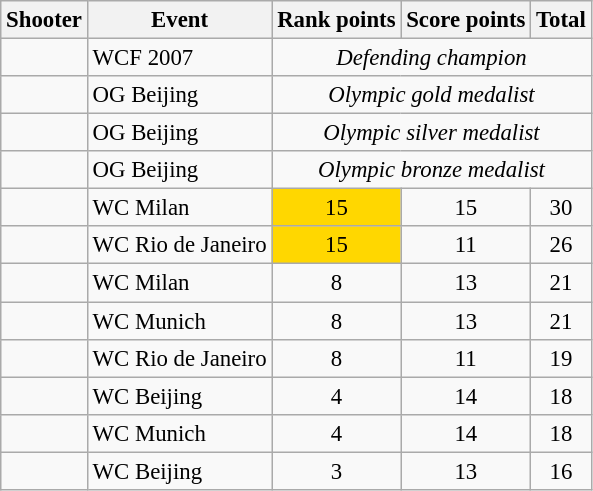<table class="wikitable" style="font-size: 95%">
<tr>
<th>Shooter</th>
<th>Event</th>
<th>Rank points</th>
<th>Score points</th>
<th>Total</th>
</tr>
<tr>
<td></td>
<td>WCF 2007</td>
<td colspan=3 style="text-align: center"><em>Defending champion</em></td>
</tr>
<tr>
<td></td>
<td>OG Beijing</td>
<td colspan=3 style="text-align: center"><em>Olympic gold medalist</em></td>
</tr>
<tr>
<td></td>
<td>OG Beijing</td>
<td colspan=3 style="text-align: center"><em>Olympic silver medalist</em></td>
</tr>
<tr>
<td></td>
<td>OG Beijing</td>
<td colspan=3 style="text-align: center"><em>Olympic bronze medalist</em></td>
</tr>
<tr>
<td></td>
<td>WC Milan</td>
<td style="text-align: center; background: gold">15</td>
<td style="text-align: center">15</td>
<td style="text-align: center">30</td>
</tr>
<tr>
<td></td>
<td>WC Rio de Janeiro</td>
<td style="text-align: center; background: gold">15</td>
<td style="text-align: center">11</td>
<td style="text-align: center">26</td>
</tr>
<tr>
<td></td>
<td>WC Milan</td>
<td style="text-align: center; background: bronze">8</td>
<td style="text-align: center">13</td>
<td style="text-align: center">21</td>
</tr>
<tr>
<td></td>
<td>WC Munich</td>
<td style="text-align: center; background: bronze">8</td>
<td style="text-align: center">13</td>
<td style="text-align: center">21</td>
</tr>
<tr>
<td></td>
<td>WC Rio de Janeiro</td>
<td style="text-align: center; background: bronze">8</td>
<td style="text-align: center">11</td>
<td style="text-align: center">19</td>
</tr>
<tr>
<td></td>
<td>WC Beijing</td>
<td style="text-align: center">4</td>
<td style="text-align: center">14</td>
<td style="text-align: center">18</td>
</tr>
<tr>
<td></td>
<td>WC Munich</td>
<td style="text-align: center">4</td>
<td style="text-align: center">14</td>
<td style="text-align: center">18</td>
</tr>
<tr>
<td></td>
<td>WC Beijing</td>
<td style="text-align: center">3</td>
<td style="text-align: center">13</td>
<td style="text-align: center">16</td>
</tr>
</table>
